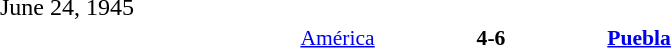<table width=100% cellspacing=1>
<tr>
<th width=20%></th>
<th width=12%></th>
<th width=20%></th>
<th></th>
</tr>
<tr>
<td>June 24, 1945</td>
</tr>
<tr style=font-size:90%>
<td align=right> <a href='#'>América</a></td>
<td align=center><strong>4-6</strong></td>
<td align=left> <strong><a href='#'>Puebla</a></strong></td>
</tr>
</table>
